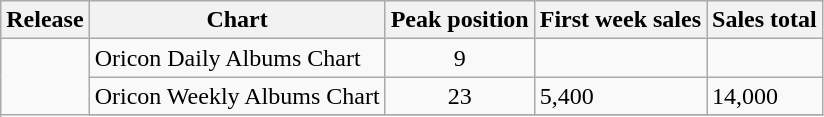<table class="wikitable">
<tr>
<th>Release</th>
<th>Chart</th>
<th>Peak position</th>
<th>First week sales</th>
<th>Sales total</th>
</tr>
<tr>
<td rowspan="3"></td>
<td>Oricon Daily Albums Chart</td>
<td align="center">9</td>
<td></td>
<td></td>
</tr>
<tr>
<td>Oricon Weekly Albums Chart</td>
<td align="center">23</td>
<td>5,400</td>
<td>14,000</td>
</tr>
<tr>
</tr>
</table>
